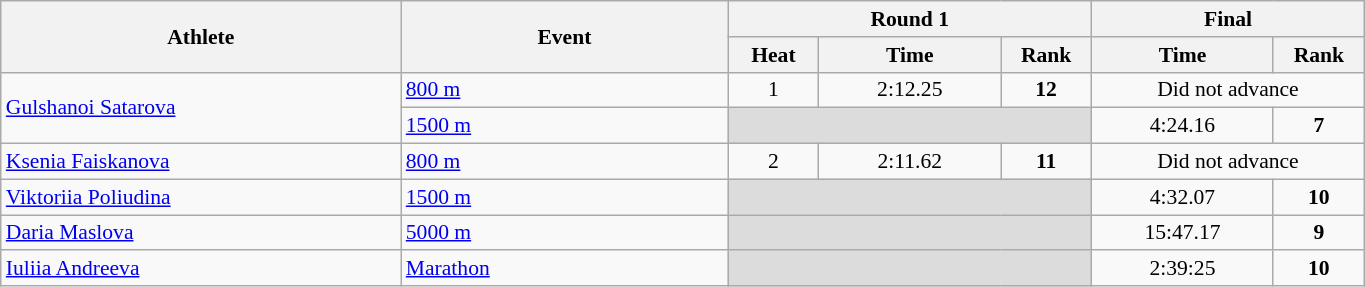<table class="wikitable" width="72%" style="text-align:center; font-size:90%">
<tr>
<th rowspan="2" width="22%">Athlete</th>
<th rowspan="2" width="18%">Event</th>
<th colspan="3" width="20%">Round 1</th>
<th colspan="2" width="15%">Final</th>
</tr>
<tr>
<th width="5%">Heat</th>
<th width="10%">Time</th>
<th>Rank</th>
<th width="10%">Time</th>
<th>Rank</th>
</tr>
<tr>
<td rowspan=2; align="left"><a href='#'>Gulshanoi Satarova</a></td>
<td align="left"><a href='#'>800 m</a></td>
<td>1</td>
<td>2:12.25</td>
<td><strong>12</strong></td>
<td colspan=2>Did not advance</td>
</tr>
<tr>
<td align="left"><a href='#'>1500 m</a></td>
<td colspan=3 bgcolor=#DCDCDC></td>
<td>4:24.16</td>
<td><strong>7</strong></td>
</tr>
<tr>
<td align="left"><a href='#'>Ksenia Faiskanova</a></td>
<td align="left"><a href='#'>800 m</a></td>
<td>2</td>
<td>2:11.62</td>
<td><strong>11</strong></td>
<td colspan=2>Did not advance</td>
</tr>
<tr>
<td align="left"><a href='#'>Viktoriia Poliudina</a></td>
<td align="left"><a href='#'>1500 m</a></td>
<td colspan=3 bgcolor=#DCDCDC></td>
<td>4:32.07</td>
<td align=center><strong>10</strong></td>
</tr>
<tr>
<td align="left"><a href='#'>Daria Maslova</a></td>
<td align="left"><a href='#'>5000 m</a></td>
<td colspan=3 bgcolor=#DCDCDC></td>
<td>15:47.17 <strong></strong></td>
<td align=center><strong>9</strong></td>
</tr>
<tr>
<td align="left"><a href='#'>Iuliia Andreeva</a></td>
<td align="left"><a href='#'>Marathon</a></td>
<td colspan=3 bgcolor=#DCDCDC></td>
<td>2:39:25</td>
<td align=center><strong>10</strong></td>
</tr>
</table>
